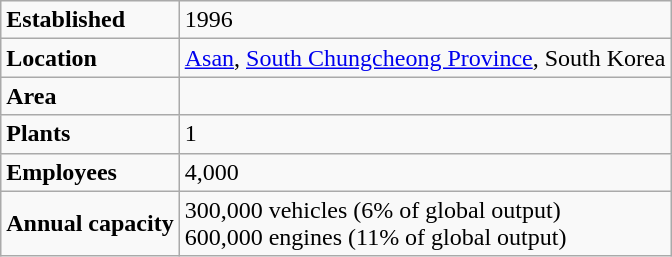<table class="wikitable">
<tr>
<td><strong>Established</strong></td>
<td>1996</td>
</tr>
<tr>
<td><strong>Location</strong></td>
<td><a href='#'>Asan</a>, <a href='#'>South Chungcheong Province</a>, South Korea</td>
</tr>
<tr>
<td><strong>Area</strong></td>
<td></td>
</tr>
<tr>
<td><strong>Plants</strong></td>
<td>1</td>
</tr>
<tr>
<td><strong>Employees</strong></td>
<td>4,000</td>
</tr>
<tr>
<td><strong>Annual capacity</strong></td>
<td>300,000 vehicles (6% of global output)<br>600,000 engines (11% of global output)</td>
</tr>
</table>
